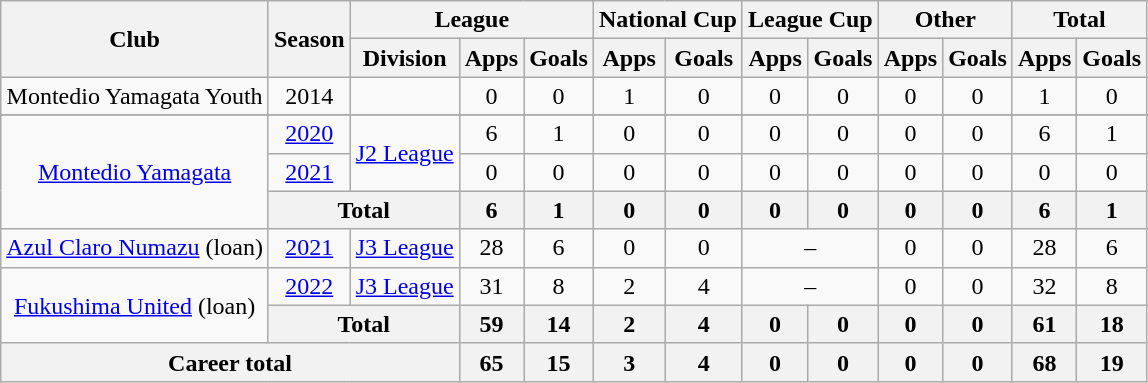<table class="wikitable" style="text-align: center">
<tr>
<th rowspan="2">Club</th>
<th rowspan="2">Season</th>
<th colspan="3">League</th>
<th colspan="2">National Cup</th>
<th colspan="2">League Cup</th>
<th colspan="2">Other</th>
<th colspan="2">Total</th>
</tr>
<tr>
<th>Division</th>
<th>Apps</th>
<th>Goals</th>
<th>Apps</th>
<th>Goals</th>
<th>Apps</th>
<th>Goals</th>
<th>Apps</th>
<th>Goals</th>
<th>Apps</th>
<th>Goals</th>
</tr>
<tr>
<td rowspan="1">Montedio Yamagata Youth</td>
<td>2014</td>
<td></td>
<td>0</td>
<td>0</td>
<td>1</td>
<td>0</td>
<td>0</td>
<td>0</td>
<td>0</td>
<td>0</td>
<td>1</td>
<td>0</td>
</tr>
<tr>
</tr>
<tr>
<td rowspan="3"><a href='#'>Montedio Yamagata</a></td>
<td><a href='#'>2020</a></td>
<td rowspan="2"><a href='#'>J2 League</a></td>
<td>6</td>
<td>1</td>
<td>0</td>
<td>0</td>
<td>0</td>
<td>0</td>
<td>0</td>
<td>0</td>
<td>6</td>
<td>1</td>
</tr>
<tr>
<td><a href='#'>2021</a></td>
<td>0</td>
<td>0</td>
<td>0</td>
<td>0</td>
<td>0</td>
<td>0</td>
<td>0</td>
<td>0</td>
<td>0</td>
<td>0</td>
</tr>
<tr>
<th colspan=2>Total</th>
<th>6</th>
<th>1</th>
<th>0</th>
<th>0</th>
<th>0</th>
<th>0</th>
<th>0</th>
<th>0</th>
<th>6</th>
<th>1</th>
</tr>
<tr>
<td><a href='#'>Azul Claro Numazu</a> (loan)</td>
<td><a href='#'>2021</a></td>
<td><a href='#'>J3 League</a></td>
<td>28</td>
<td>6</td>
<td>0</td>
<td>0</td>
<td colspan="2">–</td>
<td>0</td>
<td>0</td>
<td>28</td>
<td>6</td>
</tr>
<tr>
<td rowspan="2"><a href='#'>Fukushima United</a> (loan)</td>
<td><a href='#'>2022</a></td>
<td><a href='#'>J3 League</a></td>
<td>31</td>
<td>8</td>
<td>2</td>
<td>4</td>
<td colspan="2">–</td>
<td>0</td>
<td>0</td>
<td>32</td>
<td>8</td>
</tr>
<tr>
<th colspan=2>Total</th>
<th>59</th>
<th>14</th>
<th>2</th>
<th>4</th>
<th>0</th>
<th>0</th>
<th>0</th>
<th>0</th>
<th>61</th>
<th>18</th>
</tr>
<tr>
<th colspan=3>Career total</th>
<th>65</th>
<th>15</th>
<th>3</th>
<th>4</th>
<th>0</th>
<th>0</th>
<th>0</th>
<th>0</th>
<th>68</th>
<th>19</th>
</tr>
</table>
